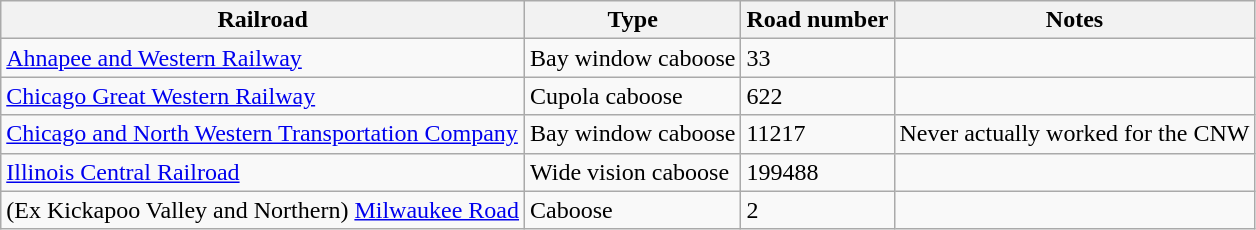<table class="wikitable">
<tr>
<th>Railroad</th>
<th>Type</th>
<th>Road number</th>
<th>Notes</th>
</tr>
<tr>
<td><a href='#'>Ahnapee and Western Railway</a></td>
<td>Bay window caboose</td>
<td>33</td>
<td></td>
</tr>
<tr>
<td><a href='#'>Chicago Great Western Railway</a></td>
<td>Cupola caboose</td>
<td>622</td>
<td></td>
</tr>
<tr>
<td><a href='#'>Chicago and North Western Transportation Company</a></td>
<td>Bay window caboose</td>
<td>11217</td>
<td>Never actually worked for the CNW</td>
</tr>
<tr>
<td><a href='#'>Illinois Central Railroad</a></td>
<td>Wide vision caboose</td>
<td>199488</td>
<td></td>
</tr>
<tr>
<td>(Ex Kickapoo Valley and Northern) <a href='#'>Milwaukee Road</a></td>
<td>Caboose</td>
<td>2</td>
</tr>
</table>
